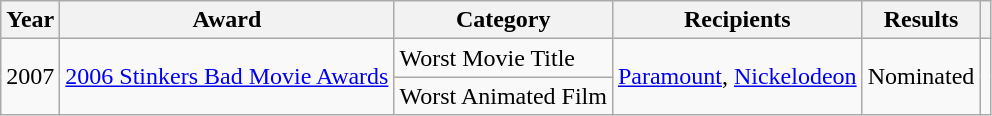<table class="wikitable">
<tr>
<th>Year</th>
<th>Award</th>
<th>Category</th>
<th>Recipients</th>
<th>Results</th>
<th></th>
</tr>
<tr>
<td rowspan="2">2007</td>
<td rowspan="2"><a href='#'>2006 Stinkers Bad Movie Awards</a></td>
<td>Worst Movie Title</td>
<td rowspan="2"><a href='#'>Paramount</a>, <a href='#'>Nickelodeon</a></td>
<td rowspan="2">Nominated</td>
<td rowspan="2"></td>
</tr>
<tr>
<td>Worst Animated Film</td>
</tr>
</table>
